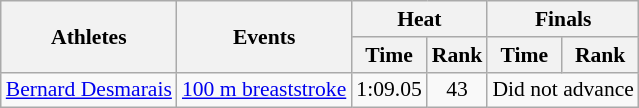<table class=wikitable style=font-size:90%>
<tr>
<th rowspan=2>Athletes</th>
<th rowspan=2>Events</th>
<th colspan=2>Heat</th>
<th colspan=2>Finals</th>
</tr>
<tr>
<th>Time</th>
<th>Rank</th>
<th>Time</th>
<th>Rank</th>
</tr>
<tr>
<td><a href='#'>Bernard Desmarais</a></td>
<td><a href='#'>100 m breaststroke</a></td>
<td align=center>1:09.05</td>
<td align=center>43</td>
<td colspan=2 align=center>Did not advance</td>
</tr>
</table>
